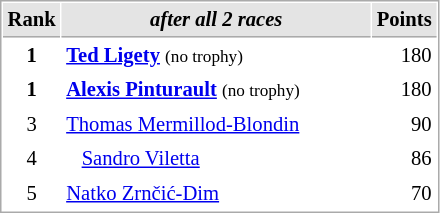<table cellspacing="1" cellpadding="3" style="border:1px solid #aaa; font-size:86%;">
<tr style="background:#e4e4e4;">
<th style="border-bottom:1px solid #aaa; width:10px;">Rank</th>
<th style="border-bottom:1px solid #aaa; width:200px;"><strong><em>after all 2 races</em></strong></th>
<th style="border-bottom:1px solid #aaa; width:20px;">Points</th>
</tr>
<tr>
<td style="text-align:center;"><strong>1</strong></td>
<td> <strong><a href='#'>Ted Ligety</a></strong> <small>(no trophy)</small></td>
<td align="right">180</td>
</tr>
<tr>
<td style="text-align:center;"><strong>1</strong></td>
<td> <strong><a href='#'>Alexis Pinturault</a></strong> <small>(no trophy)</small></td>
<td align="right">180</td>
</tr>
<tr>
<td style="text-align:center;">3</td>
<td> <a href='#'>Thomas Mermillod-Blondin</a></td>
<td align="right">90</td>
</tr>
<tr>
<td style="text-align:center;">4</td>
<td>   <a href='#'>Sandro Viletta</a></td>
<td align="right">86</td>
</tr>
<tr>
<td style="text-align:center;">5</td>
<td> <a href='#'>Natko Zrnčić-Dim</a></td>
<td align="right">70</td>
</tr>
</table>
